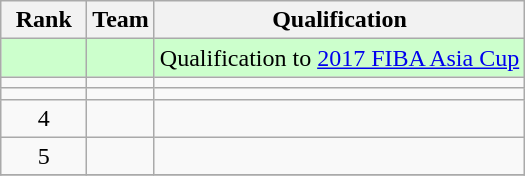<table class=wikitable style="text-align:center;">
<tr>
<th width=50>Rank</th>
<th>Team</th>
<th>Qualification</th>
</tr>
<tr bgcolor=#ccffcc>
<td></td>
<td align=left></td>
<td>Qualification to <a href='#'>2017 FIBA Asia Cup</a></td>
</tr>
<tr>
<td></td>
<td align=left></td>
<td></td>
</tr>
<tr>
<td></td>
<td align=left></td>
<td></td>
</tr>
<tr>
<td>4</td>
<td align=left></td>
<td></td>
</tr>
<tr>
<td>5</td>
<td align=left></td>
<td></td>
</tr>
<tr>
</tr>
</table>
